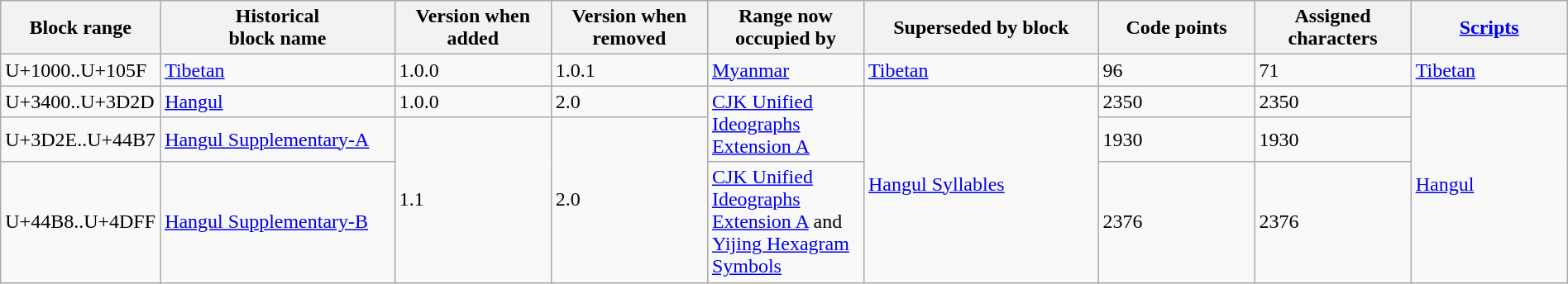<table class="wikitable collapsible" style="width:100%; margin:0;">
<tr>
<th width="10%">Block range</th>
<th width="15%">Historical<br>block name</th>
<th width="10%">Version when added</th>
<th width="10%">Version when removed</th>
<th width="10%">Range now occupied by</th>
<th width="15%">Superseded by block</th>
<th width="10%">Code points</th>
<th width="10%">Assigned characters</th>
<th width="10%"><a href='#'>Scripts</a></th>
</tr>
<tr>
<td>U+1000..U+105F</td>
<td><a href='#'>Tibetan</a></td>
<td>1.0.0</td>
<td>1.0.1</td>
<td><a href='#'>Myanmar</a></td>
<td><a href='#'>Tibetan</a></td>
<td>96</td>
<td>71</td>
<td><a href='#'>Tibetan</a></td>
</tr>
<tr>
<td>U+3400..U+3D2D</td>
<td><a href='#'>Hangul</a></td>
<td>1.0.0</td>
<td>2.0</td>
<td rowspan=2><a href='#'>CJK Unified Ideographs Extension A</a></td>
<td rowspan=3><a href='#'>Hangul Syllables</a></td>
<td>2350</td>
<td>2350</td>
<td rowspan="3"><a href='#'>Hangul</a></td>
</tr>
<tr>
<td>U+3D2E..U+44B7</td>
<td><a href='#'>Hangul Supplementary-A</a></td>
<td rowspan=2>1.1</td>
<td rowspan=2>2.0</td>
<td>1930</td>
<td>1930</td>
</tr>
<tr>
<td>U+44B8..U+4DFF</td>
<td><a href='#'>Hangul Supplementary-B</a></td>
<td><a href='#'>CJK Unified Ideographs Extension A</a> and <a href='#'>Yijing Hexagram Symbols</a></td>
<td>2376</td>
<td>2376</td>
</tr>
</table>
